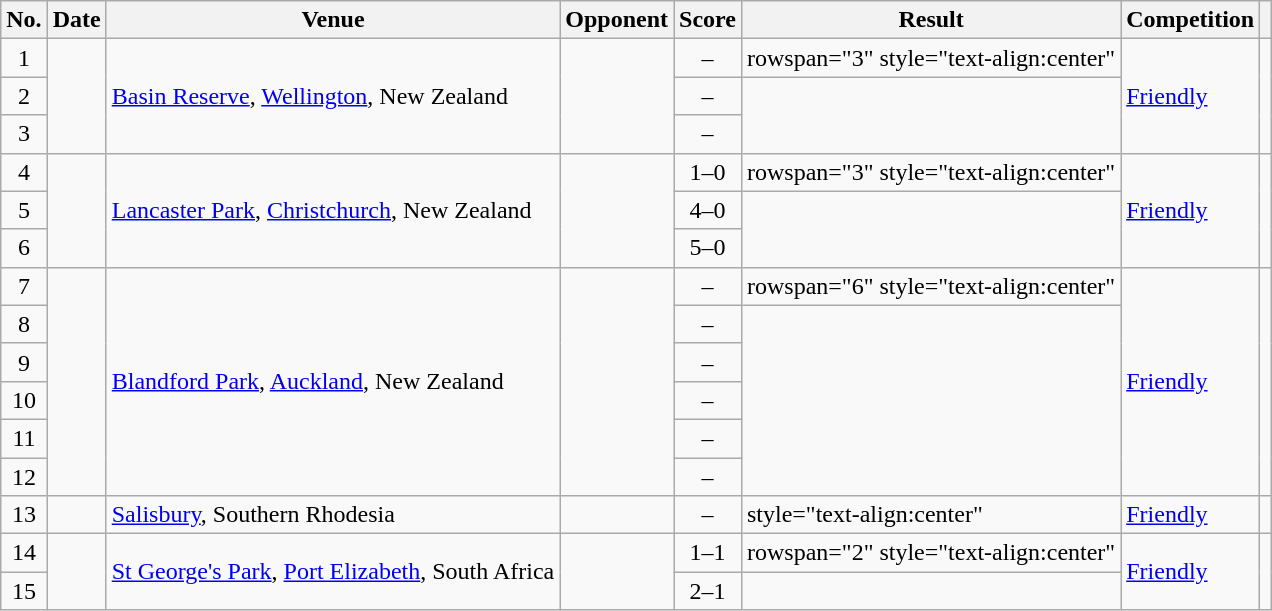<table class="wikitable sortable">
<tr>
<th scope="col">No.</th>
<th scope="col">Date</th>
<th scope="col">Venue</th>
<th scope="col">Opponent</th>
<th scope="col">Score</th>
<th scope="col">Result</th>
<th scope="col">Competition</th>
<th scope="col" class="unsortable"></th>
</tr>
<tr>
<td style="text-align:center">1</td>
<td rowspan="3"></td>
<td rowspan="3"><a href='#'>Basin Reserve</a>, <a href='#'>Wellington</a>, New Zealand</td>
<td rowspan="3"></td>
<td style="text-align:center">–</td>
<td>rowspan="3" style="text-align:center" </td>
<td rowspan="3"><a href='#'>Friendly</a></td>
<td rowspan="3"></td>
</tr>
<tr>
<td style="text-align:center">2</td>
<td style="text-align:center">–</td>
</tr>
<tr>
<td style="text-align:center">3</td>
<td style="text-align:center">–</td>
</tr>
<tr>
<td style="text-align:center">4</td>
<td rowspan="3"></td>
<td rowspan="3"><a href='#'>Lancaster Park</a>, <a href='#'>Christchurch</a>, New Zealand</td>
<td rowspan="3"></td>
<td style="text-align:center">1–0</td>
<td>rowspan="3" style="text-align:center" </td>
<td rowspan="3"><a href='#'>Friendly</a></td>
<td rowspan="3"></td>
</tr>
<tr>
<td style="text-align:center">5</td>
<td style="text-align:center">4–0</td>
</tr>
<tr>
<td style="text-align:center">6</td>
<td style="text-align:center">5–0</td>
</tr>
<tr>
<td style="text-align:center">7</td>
<td rowspan="6"></td>
<td rowspan="6"><a href='#'>Blandford Park</a>, <a href='#'>Auckland</a>, New Zealand</td>
<td rowspan="6"></td>
<td style="text-align:center">–</td>
<td>rowspan="6" style="text-align:center" </td>
<td rowspan="6"><a href='#'>Friendly</a></td>
<td rowspan="6"></td>
</tr>
<tr>
<td style="text-align:center">8</td>
<td style="text-align:center">–</td>
</tr>
<tr>
<td style="text-align:center">9</td>
<td style="text-align:center">–</td>
</tr>
<tr>
<td style="text-align:center">10</td>
<td style="text-align:center">–</td>
</tr>
<tr>
<td style="text-align:center">11</td>
<td style="text-align:center">–</td>
</tr>
<tr>
<td style="text-align:center">12</td>
<td style="text-align:center">–</td>
</tr>
<tr>
<td style="text-align:center">13</td>
<td></td>
<td><a href='#'>Salisbury</a>, Southern Rhodesia</td>
<td></td>
<td style="text-align:center">–</td>
<td>style="text-align:center" </td>
<td><a href='#'>Friendly</a></td>
<td></td>
</tr>
<tr>
<td style="text-align:center">14</td>
<td rowspan="2"></td>
<td rowspan="2"><a href='#'>St George's Park</a>, <a href='#'>Port Elizabeth</a>, South Africa</td>
<td rowspan="2"></td>
<td style="text-align:center">1–1</td>
<td>rowspan="2" style="text-align:center" </td>
<td rowspan="2"><a href='#'>Friendly</a></td>
<td rowspan="2"></td>
</tr>
<tr>
<td style="text-align:center">15</td>
<td style="text-align:center">2–1</td>
</tr>
</table>
